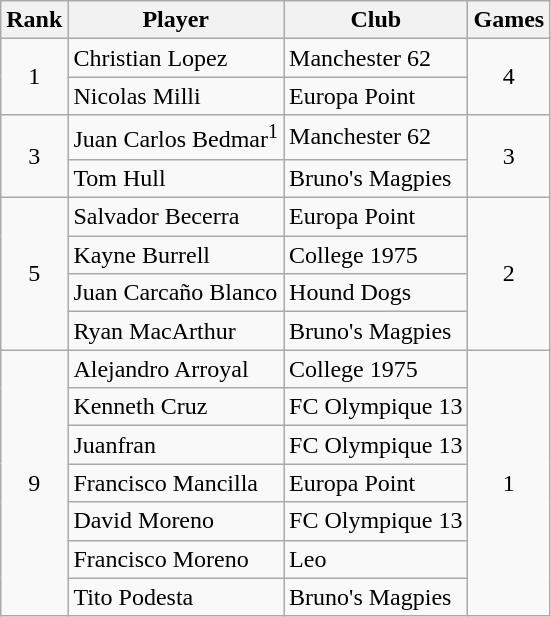<table class="wikitable" style="text-align:center">
<tr>
<th>Rank</th>
<th>Player</th>
<th>Club</th>
<th>Games</th>
</tr>
<tr>
<td rowspan=2>1</td>
<td align="left"> Christian Lopez</td>
<td align="left">Manchester 62</td>
<td rowspan=2>4</td>
</tr>
<tr>
<td align="left"> Nicolas Milli</td>
<td align="left">Europa Point</td>
</tr>
<tr>
<td rowspan=2>3</td>
<td align="left"> Juan Carlos Bedmar<sup>1</sup></td>
<td align="left">Manchester 62</td>
<td rowspan=2>3</td>
</tr>
<tr>
<td align="left"> Tom Hull</td>
<td align="left">Bruno's Magpies</td>
</tr>
<tr>
<td rowspan=4>5</td>
<td align="left"> Salvador Becerra</td>
<td align="left">Europa Point</td>
<td rowspan=4>2</td>
</tr>
<tr>
<td align="left"> Kayne Burrell</td>
<td align="left">College 1975</td>
</tr>
<tr>
<td align="left"> Juan Carcaño Blanco</td>
<td align="left">Hound Dogs</td>
</tr>
<tr>
<td align="left"> Ryan MacArthur</td>
<td align="left">Bruno's Magpies</td>
</tr>
<tr>
<td rowspan=7>9</td>
<td align="left"> Alejandro Arroyal</td>
<td align="left">College 1975</td>
<td rowspan=7>1</td>
</tr>
<tr>
<td align="left"> Kenneth Cruz</td>
<td align="left">FC Olympique 13</td>
</tr>
<tr>
<td align="left"> Juanfran</td>
<td align="left">FC Olympique 13</td>
</tr>
<tr>
<td align="left"> Francisco Mancilla</td>
<td align="left">Europa Point</td>
</tr>
<tr>
<td align="left"> David Moreno</td>
<td align="left">FC Olympique 13</td>
</tr>
<tr>
<td align="left"> Francisco Moreno</td>
<td align="left">Leo</td>
</tr>
<tr>
<td align="left"> Tito Podesta</td>
<td align="left">Bruno's Magpies</td>
</tr>
</table>
